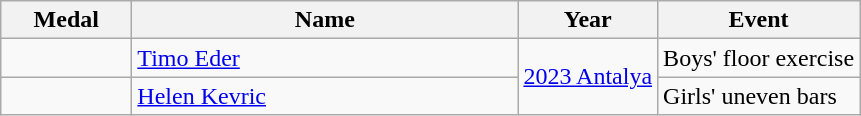<table class="wikitable sortable">
<tr>
<th style="width:5em;">Medal</th>
<th width=250>Name</th>
<th>Year</th>
<th>Event</th>
</tr>
<tr>
<td></td>
<td><a href='#'>Timo Eder</a></td>
<td rowspan="2"> <a href='#'>2023 Antalya</a></td>
<td>Boys' floor exercise</td>
</tr>
<tr>
<td></td>
<td><a href='#'>Helen Kevric</a></td>
<td>Girls' uneven bars</td>
</tr>
</table>
